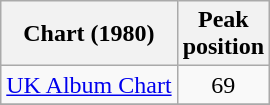<table class="wikitable sortable">
<tr>
<th>Chart (1980)</th>
<th>Peak<br>position</th>
</tr>
<tr>
<td align="left"><a href='#'>UK Album Chart</a></td>
<td align="center">69</td>
</tr>
<tr>
</tr>
</table>
